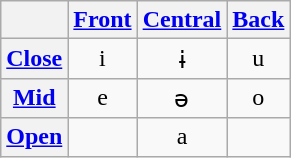<table class="wikitable" style="text-align:center">
<tr>
<th></th>
<th><a href='#'>Front</a></th>
<th><a href='#'>Central</a></th>
<th><a href='#'>Back</a></th>
</tr>
<tr align="center">
<th><a href='#'>Close</a></th>
<td>i</td>
<td>ɨ</td>
<td>u</td>
</tr>
<tr>
<th><a href='#'>Mid</a></th>
<td>e</td>
<td>ə</td>
<td>o</td>
</tr>
<tr align="center">
<th><a href='#'>Open</a></th>
<td></td>
<td>a</td>
<td></td>
</tr>
</table>
